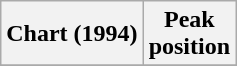<table class="wikitable plainrowheaders sortable">
<tr>
<th>Chart (1994)</th>
<th>Peak<br>position</th>
</tr>
<tr>
</tr>
</table>
